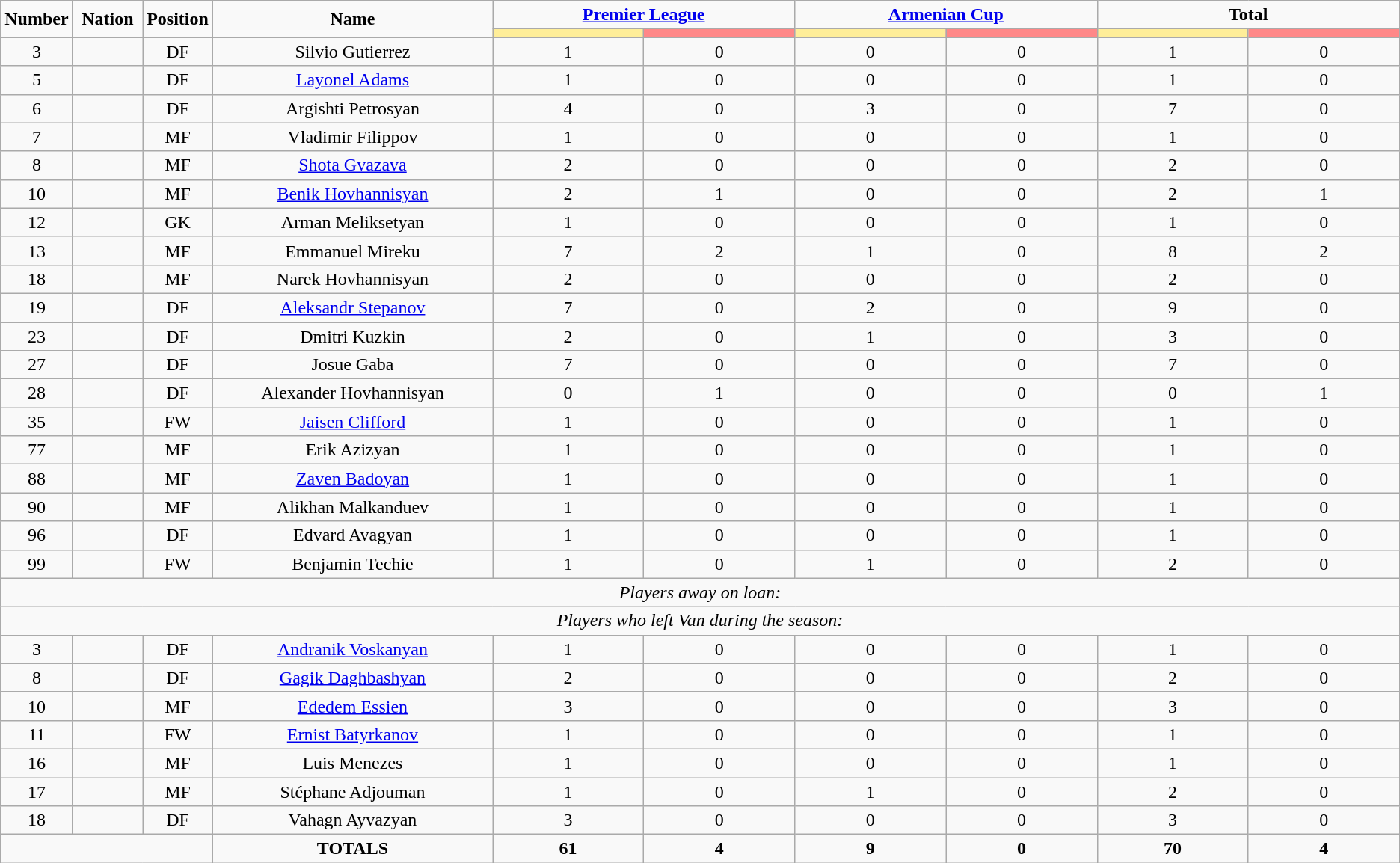<table class="wikitable" style="text-align:center;">
<tr>
<td rowspan="2"  style="width:5%; text-align:center;"><strong>Number</strong></td>
<td rowspan="2"  style="width:5%; text-align:center;"><strong>Nation</strong></td>
<td rowspan="2"  style="width:5%; text-align:center;"><strong>Position</strong></td>
<td rowspan="2"  style="width:20%; text-align:center;"><strong>Name</strong></td>
<td colspan="2" style="text-align:center;"><strong><a href='#'>Premier League</a></strong></td>
<td colspan="2" style="text-align:center;"><strong><a href='#'>Armenian Cup</a></strong></td>
<td colspan="2" style="text-align:center;"><strong>Total</strong></td>
</tr>
<tr>
<th style="width:60px; background:#fe9;"></th>
<th style="width:60px; background:#ff8888;"></th>
<th style="width:60px; background:#fe9;"></th>
<th style="width:60px; background:#ff8888;"></th>
<th style="width:60px; background:#fe9;"></th>
<th style="width:60px; background:#ff8888;"></th>
</tr>
<tr>
<td>3</td>
<td></td>
<td>DF</td>
<td>Silvio Gutierrez</td>
<td>1</td>
<td>0</td>
<td>0</td>
<td>0</td>
<td>1</td>
<td>0</td>
</tr>
<tr>
<td>5</td>
<td></td>
<td>DF</td>
<td><a href='#'>Layonel Adams</a></td>
<td>1</td>
<td>0</td>
<td>0</td>
<td>0</td>
<td>1</td>
<td>0</td>
</tr>
<tr>
<td>6</td>
<td></td>
<td>DF</td>
<td>Argishti Petrosyan</td>
<td>4</td>
<td>0</td>
<td>3</td>
<td>0</td>
<td>7</td>
<td>0</td>
</tr>
<tr>
<td>7</td>
<td></td>
<td>MF</td>
<td>Vladimir Filippov</td>
<td>1</td>
<td>0</td>
<td>0</td>
<td>0</td>
<td>1</td>
<td>0</td>
</tr>
<tr>
<td>8</td>
<td></td>
<td>MF</td>
<td><a href='#'>Shota Gvazava</a></td>
<td>2</td>
<td>0</td>
<td>0</td>
<td>0</td>
<td>2</td>
<td>0</td>
</tr>
<tr>
<td>10</td>
<td></td>
<td>MF</td>
<td><a href='#'>Benik Hovhannisyan</a></td>
<td>2</td>
<td>1</td>
<td>0</td>
<td>0</td>
<td>2</td>
<td>1</td>
</tr>
<tr>
<td>12</td>
<td></td>
<td>GK</td>
<td>Arman Meliksetyan</td>
<td>1</td>
<td>0</td>
<td>0</td>
<td>0</td>
<td>1</td>
<td>0</td>
</tr>
<tr>
<td>13</td>
<td></td>
<td>MF</td>
<td>Emmanuel Mireku</td>
<td>7</td>
<td>2</td>
<td>1</td>
<td>0</td>
<td>8</td>
<td>2</td>
</tr>
<tr>
<td>18</td>
<td></td>
<td>MF</td>
<td>Narek Hovhannisyan</td>
<td>2</td>
<td>0</td>
<td>0</td>
<td>0</td>
<td>2</td>
<td>0</td>
</tr>
<tr>
<td>19</td>
<td></td>
<td>DF</td>
<td><a href='#'>Aleksandr Stepanov</a></td>
<td>7</td>
<td>0</td>
<td>2</td>
<td>0</td>
<td>9</td>
<td>0</td>
</tr>
<tr>
<td>23</td>
<td></td>
<td>DF</td>
<td>Dmitri Kuzkin</td>
<td>2</td>
<td>0</td>
<td>1</td>
<td>0</td>
<td>3</td>
<td>0</td>
</tr>
<tr>
<td>27</td>
<td></td>
<td>DF</td>
<td>Josue Gaba</td>
<td>7</td>
<td>0</td>
<td>0</td>
<td>0</td>
<td>7</td>
<td>0</td>
</tr>
<tr>
<td>28</td>
<td></td>
<td>DF</td>
<td>Alexander Hovhannisyan</td>
<td>0</td>
<td>1</td>
<td>0</td>
<td>0</td>
<td>0</td>
<td>1</td>
</tr>
<tr>
<td>35</td>
<td></td>
<td>FW</td>
<td><a href='#'>Jaisen Clifford</a></td>
<td>1</td>
<td>0</td>
<td>0</td>
<td>0</td>
<td>1</td>
<td>0</td>
</tr>
<tr>
<td>77</td>
<td></td>
<td>MF</td>
<td>Erik Azizyan</td>
<td>1</td>
<td>0</td>
<td>0</td>
<td>0</td>
<td>1</td>
<td>0</td>
</tr>
<tr>
<td>88</td>
<td></td>
<td>MF</td>
<td><a href='#'>Zaven Badoyan</a></td>
<td>1</td>
<td>0</td>
<td>0</td>
<td>0</td>
<td>1</td>
<td>0</td>
</tr>
<tr>
<td>90</td>
<td></td>
<td>MF</td>
<td>Alikhan Malkanduev</td>
<td>1</td>
<td>0</td>
<td>0</td>
<td>0</td>
<td>1</td>
<td>0</td>
</tr>
<tr>
<td>96</td>
<td></td>
<td>DF</td>
<td>Edvard Avagyan</td>
<td>1</td>
<td>0</td>
<td>0</td>
<td>0</td>
<td>1</td>
<td>0</td>
</tr>
<tr>
<td>99</td>
<td></td>
<td>FW</td>
<td>Benjamin Techie</td>
<td>1</td>
<td>0</td>
<td>1</td>
<td>0</td>
<td>2</td>
<td>0</td>
</tr>
<tr>
<td colspan="14"><em>Players away on loan:</em></td>
</tr>
<tr>
<td colspan="14"><em>Players who left Van during the season:</em></td>
</tr>
<tr>
<td>3</td>
<td></td>
<td>DF</td>
<td><a href='#'>Andranik Voskanyan</a></td>
<td>1</td>
<td>0</td>
<td>0</td>
<td>0</td>
<td>1</td>
<td>0</td>
</tr>
<tr>
<td>8</td>
<td></td>
<td>DF</td>
<td><a href='#'>Gagik Daghbashyan</a></td>
<td>2</td>
<td>0</td>
<td>0</td>
<td>0</td>
<td>2</td>
<td>0</td>
</tr>
<tr>
<td>10</td>
<td></td>
<td>MF</td>
<td><a href='#'>Ededem Essien</a></td>
<td>3</td>
<td>0</td>
<td>0</td>
<td>0</td>
<td>3</td>
<td>0</td>
</tr>
<tr>
<td>11</td>
<td></td>
<td>FW</td>
<td><a href='#'>Ernist Batyrkanov</a></td>
<td>1</td>
<td>0</td>
<td>0</td>
<td>0</td>
<td>1</td>
<td>0</td>
</tr>
<tr>
<td>16</td>
<td></td>
<td>MF</td>
<td>Luis Menezes</td>
<td>1</td>
<td>0</td>
<td>0</td>
<td>0</td>
<td>1</td>
<td>0</td>
</tr>
<tr>
<td>17</td>
<td></td>
<td>MF</td>
<td>Stéphane Adjouman</td>
<td>1</td>
<td>0</td>
<td>1</td>
<td>0</td>
<td>2</td>
<td>0</td>
</tr>
<tr>
<td>18</td>
<td></td>
<td>DF</td>
<td>Vahagn Ayvazyan</td>
<td>3</td>
<td>0</td>
<td>0</td>
<td>0</td>
<td>3</td>
<td>0</td>
</tr>
<tr>
<td colspan="3"></td>
<td><strong>TOTALS</strong></td>
<td><strong>61</strong></td>
<td><strong>4</strong></td>
<td><strong>9</strong></td>
<td><strong>0</strong></td>
<td><strong>70</strong></td>
<td><strong>4</strong></td>
</tr>
</table>
